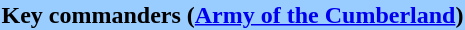<table style="align:left; margin-left:1em">
<tr>
<th bgcolor="#99ccff">Key commanders (<a href='#'>Army of the Cumberland</a>)</th>
</tr>
<tr>
<td></td>
</tr>
</table>
